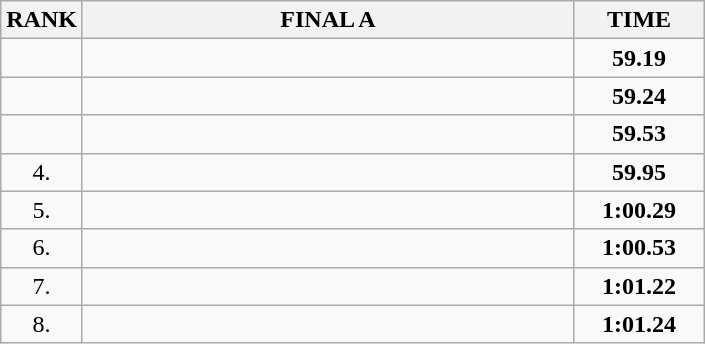<table class="wikitable">
<tr>
<th>RANK</th>
<th style="width: 20em">FINAL A</th>
<th style="width: 5em">TIME</th>
</tr>
<tr>
<td align="center"></td>
<td></td>
<td align="center"><strong>59.19</strong></td>
</tr>
<tr>
<td align="center"></td>
<td></td>
<td align="center"><strong>59.24</strong></td>
</tr>
<tr>
<td align="center"></td>
<td></td>
<td align="center"><strong>59.53</strong></td>
</tr>
<tr>
<td align="center">4.</td>
<td></td>
<td align="center"><strong>59.95</strong></td>
</tr>
<tr>
<td align="center">5.</td>
<td></td>
<td align="center"><strong>1:00.29</strong></td>
</tr>
<tr>
<td align="center">6.</td>
<td></td>
<td align="center"><strong>1:00.53</strong></td>
</tr>
<tr>
<td align="center">7.</td>
<td></td>
<td align="center"><strong>1:01.22</strong></td>
</tr>
<tr>
<td align="center">8.</td>
<td></td>
<td align="center"><strong>1:01.24</strong></td>
</tr>
</table>
